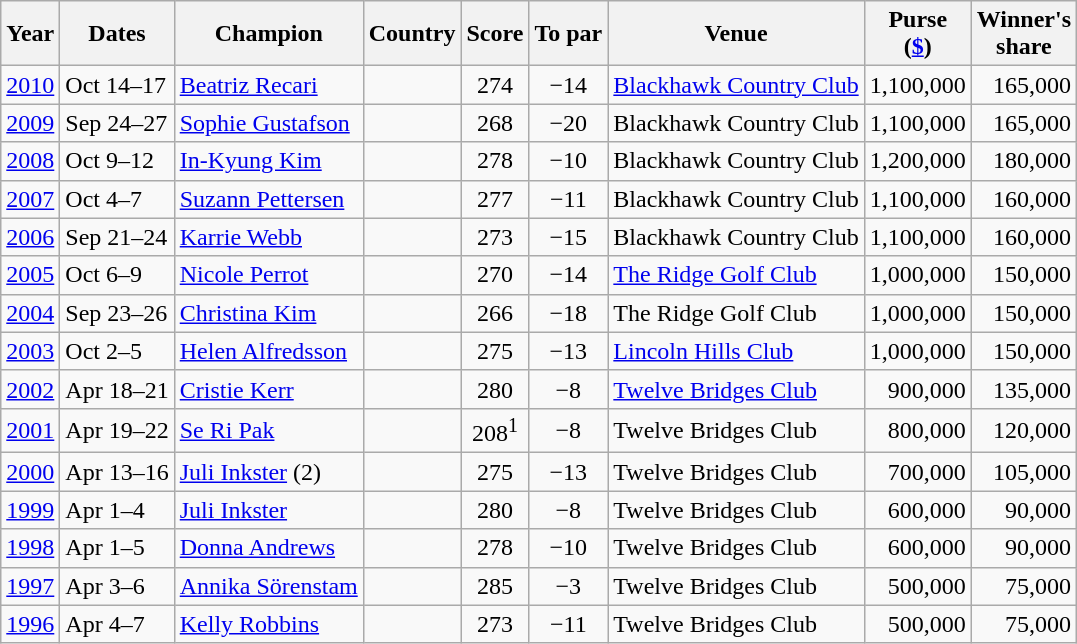<table class="wikitable">
<tr>
<th>Year</th>
<th>Dates</th>
<th>Champion</th>
<th>Country</th>
<th>Score</th>
<th>To par</th>
<th>Venue</th>
<th>Purse<br>(<a href='#'>$</a>)</th>
<th>Winner's<br>share</th>
</tr>
<tr>
<td><a href='#'>2010</a></td>
<td>Oct 14–17</td>
<td><a href='#'>Beatriz Recari</a></td>
<td></td>
<td align=center>274</td>
<td align=center>−14</td>
<td><a href='#'>Blackhawk Country Club</a></td>
<td align=right>1,100,000</td>
<td align=right>165,000</td>
</tr>
<tr>
<td><a href='#'>2009</a></td>
<td>Sep 24–27</td>
<td><a href='#'>Sophie Gustafson</a></td>
<td></td>
<td align=center>268</td>
<td align=center>−20</td>
<td>Blackhawk Country Club</td>
<td align=right>1,100,000</td>
<td align=right>165,000</td>
</tr>
<tr>
<td><a href='#'>2008</a></td>
<td>Oct 9–12</td>
<td><a href='#'>In-Kyung Kim</a></td>
<td></td>
<td align=center>278</td>
<td align=center>−10</td>
<td>Blackhawk Country Club</td>
<td align=right>1,200,000</td>
<td align=right>180,000</td>
</tr>
<tr>
<td><a href='#'>2007</a></td>
<td>Oct 4–7</td>
<td><a href='#'>Suzann Pettersen</a></td>
<td></td>
<td align=center>277</td>
<td align=center>−11</td>
<td>Blackhawk Country Club</td>
<td align=right>1,100,000</td>
<td align=right>160,000</td>
</tr>
<tr>
<td><a href='#'>2006</a></td>
<td>Sep 21–24</td>
<td><a href='#'>Karrie Webb</a></td>
<td></td>
<td align=center>273</td>
<td align=center>−15</td>
<td>Blackhawk Country Club</td>
<td align=right>1,100,000</td>
<td align=right>160,000</td>
</tr>
<tr>
<td><a href='#'>2005</a></td>
<td>Oct 6–9</td>
<td><a href='#'>Nicole Perrot</a></td>
<td></td>
<td align=center>270</td>
<td align=center>−14</td>
<td><a href='#'>The Ridge Golf Club</a></td>
<td align=right>1,000,000</td>
<td align=right>150,000</td>
</tr>
<tr>
<td><a href='#'>2004</a></td>
<td>Sep 23–26</td>
<td><a href='#'>Christina Kim</a></td>
<td></td>
<td align=center>266</td>
<td align=center>−18</td>
<td>The Ridge Golf Club</td>
<td align=right>1,000,000</td>
<td align=right>150,000</td>
</tr>
<tr>
<td><a href='#'>2003</a></td>
<td>Oct 2–5</td>
<td><a href='#'>Helen Alfredsson</a></td>
<td></td>
<td align=center>275</td>
<td align=center>−13</td>
<td><a href='#'>Lincoln Hills Club</a></td>
<td align=right>1,000,000</td>
<td align=right>150,000</td>
</tr>
<tr>
<td><a href='#'>2002</a></td>
<td>Apr 18–21</td>
<td><a href='#'>Cristie Kerr</a></td>
<td></td>
<td align=center>280</td>
<td align=center>−8</td>
<td><a href='#'>Twelve Bridges Club</a></td>
<td align=right>900,000</td>
<td align=right>135,000</td>
</tr>
<tr>
<td><a href='#'>2001</a></td>
<td>Apr 19–22</td>
<td><a href='#'>Se Ri Pak</a></td>
<td></td>
<td align=center>208<sup>1</sup></td>
<td align=center>−8</td>
<td>Twelve Bridges Club</td>
<td align=right>800,000</td>
<td align=right>120,000</td>
</tr>
<tr>
<td><a href='#'>2000</a></td>
<td>Apr 13–16</td>
<td><a href='#'>Juli Inkster</a> (2)</td>
<td></td>
<td align=center>275</td>
<td align=center>−13</td>
<td>Twelve Bridges Club</td>
<td align=right>700,000</td>
<td align=right>105,000</td>
</tr>
<tr>
<td><a href='#'>1999</a></td>
<td>Apr 1–4</td>
<td><a href='#'>Juli Inkster</a></td>
<td></td>
<td align=center>280</td>
<td align=center>−8</td>
<td>Twelve Bridges Club</td>
<td align=right>600,000</td>
<td align=right>90,000</td>
</tr>
<tr>
<td><a href='#'>1998</a></td>
<td>Apr 1–5</td>
<td><a href='#'>Donna Andrews</a></td>
<td></td>
<td align=center>278</td>
<td align=center>−10</td>
<td>Twelve Bridges Club</td>
<td align=right>600,000</td>
<td align=right>90,000</td>
</tr>
<tr>
<td><a href='#'>1997</a></td>
<td>Apr 3–6</td>
<td><a href='#'>Annika Sörenstam</a></td>
<td></td>
<td align=center>285</td>
<td align=center>−3</td>
<td>Twelve Bridges Club</td>
<td align=right>500,000</td>
<td align=right>75,000</td>
</tr>
<tr>
<td><a href='#'>1996</a></td>
<td>Apr 4–7</td>
<td><a href='#'>Kelly Robbins</a></td>
<td></td>
<td align=center>273</td>
<td align=center>−11</td>
<td>Twelve Bridges Club</td>
<td align=right>500,000</td>
<td align=right>75,000</td>
</tr>
</table>
